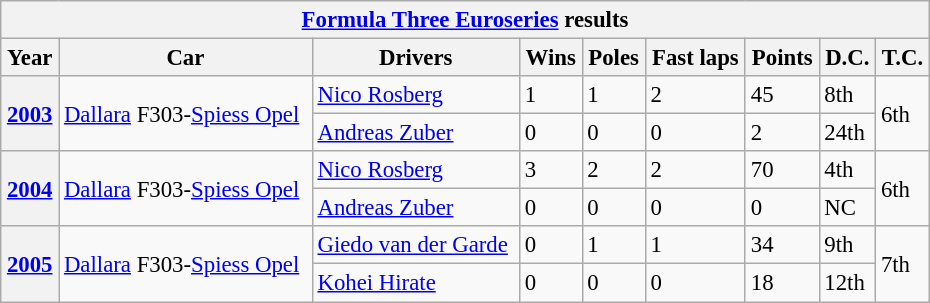<table class="wikitable collapsible collapsed" style="font-size:95%; width:620px">
<tr>
<th colspan=9><a href='#'>Formula Three Euroseries</a> results</th>
</tr>
<tr>
<th>Year</th>
<th>Car</th>
<th>Drivers</th>
<th>Wins</th>
<th>Poles</th>
<th>Fast laps</th>
<th>Points</th>
<th>D.C.</th>
<th>T.C.</th>
</tr>
<tr>
<th rowspan=2><a href='#'>2003</a></th>
<td rowspan=2><a href='#'>Dallara</a> F303-<a href='#'>Spiess Opel</a></td>
<td> <a href='#'>Nico Rosberg</a></td>
<td>1</td>
<td>1</td>
<td>2</td>
<td>45</td>
<td>8th</td>
<td rowspan=2>6th</td>
</tr>
<tr>
<td> <a href='#'>Andreas Zuber</a></td>
<td>0</td>
<td>0</td>
<td>0</td>
<td>2</td>
<td>24th</td>
</tr>
<tr>
<th rowspan=2><a href='#'>2004</a></th>
<td rowspan=2><a href='#'>Dallara</a> F303-<a href='#'>Spiess Opel</a></td>
<td> <a href='#'>Nico Rosberg</a></td>
<td>3</td>
<td>2</td>
<td>2</td>
<td>70</td>
<td>4th</td>
<td rowspan=2>6th</td>
</tr>
<tr>
<td> <a href='#'>Andreas Zuber</a></td>
<td>0</td>
<td>0</td>
<td>0</td>
<td>0</td>
<td>NC</td>
</tr>
<tr>
<th rowspan=2><a href='#'>2005</a></th>
<td rowspan=2><a href='#'>Dallara</a> F303-<a href='#'>Spiess Opel</a></td>
<td> <a href='#'>Giedo van der Garde</a></td>
<td>0</td>
<td>1</td>
<td>1</td>
<td>34</td>
<td>9th</td>
<td rowspan=2>7th</td>
</tr>
<tr>
<td> <a href='#'>Kohei Hirate</a></td>
<td>0</td>
<td>0</td>
<td>0</td>
<td>18</td>
<td>12th</td>
</tr>
</table>
